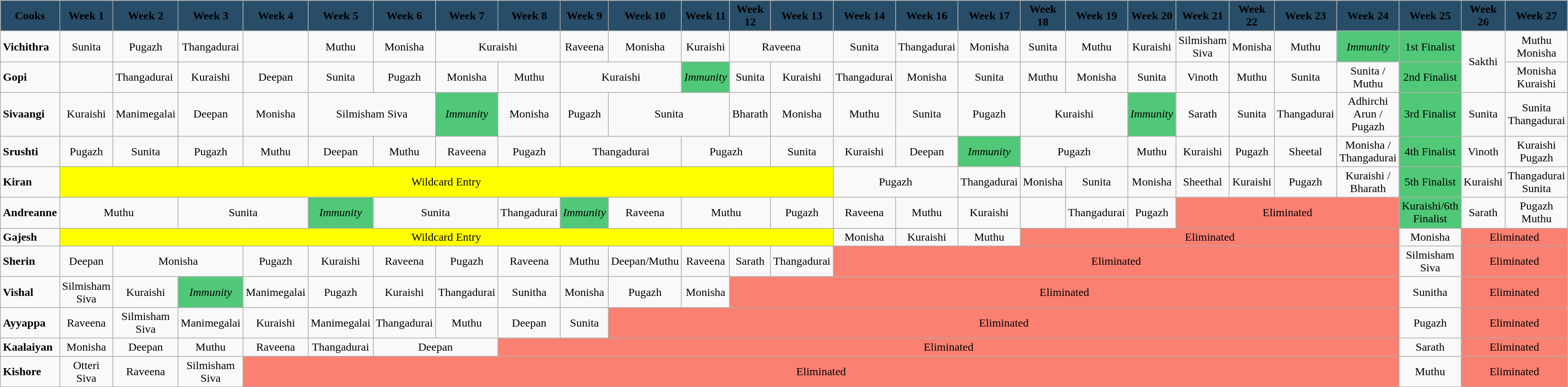<table class="wikitable plainrowheaders" width="95%">
<tr>
<th scope="col" style ="background: #284D68;"style="background: #284D68 ;color:white"><strong>Cooks</strong></th>
<th scope="col" style ="background: #284D68;"style="background: #284D68 ;color:white"><strong>Week 1</strong></th>
<th scope="col" style ="background: #284D68;"style="background: #284D68 ;color:white"><strong>Week 2</strong></th>
<th scope="col" style ="background: #284D68;"style="background: #284D68 ;color:white"><strong>Week 3</strong></th>
<th scope="col" style ="background: #284D68;"style="background: #284D68 ;color:white"><strong>Week 4</strong></th>
<th scope="col" style ="background: #284D68;"style="background: #284D68 ;color:white"><strong>Week 5</strong></th>
<th scope="col" style ="background: #284D68;"style="background: #284D68 ;color:white"><strong>Week 6</strong></th>
<th scope="col" style ="background: #284D68;"style="background: #284D68 ;color:white"><strong>Week 7</strong></th>
<th scope="col" style ="background: #284D68;"style="background: #284D68 ;color:white"><strong>Week 8</strong></th>
<th scope="col" style ="background: #284D68;"style="background: #284D68 ;color:white"><strong>Week 9</strong></th>
<th scope="col" style ="background: #284D68;"style="background: #284D68 ;color:white"><strong>Week 10</strong></th>
<th scope="col" style ="background: #284D68;"style="background: #284D68 ;color:white"><strong>Week 11</strong></th>
<th scope="col" style ="background: #284D68;"style="background: #284D68 ;color:white"><strong>Week 12</strong></th>
<th scope="col" style ="background: #284D68;"style="background: #284D68 ;color:white"><strong>Week 13</strong></th>
<th scope="col" style ="background: #284D68;"style="background: #284D68 ;color:white"><strong>Week 14</strong></th>
<th scope="col" style ="background: #284D68;"style="background: #284D68 ;color:white"><strong>Week 16</strong></th>
<th scope="col" style ="background: #284D68;"style="background: #284D68 ;color:white"><strong>Week 17</strong></th>
<th scope="col" style ="background: #284D68;"style="background: #284D68 ;color:white"><strong>Week 18</strong></th>
<th scope="col" style ="background: #284D68;"style="background: #284D68 ;color:white"><strong>Week 19</strong></th>
<th scope="col" style ="background: #284D68;"style="background: #284D68 ;color:white"><strong>Week 20</strong></th>
<th scope="col" style ="background: #284D68;"style="background: #284D68 ;color:white"><strong>Week 21</strong></th>
<th scope="col" style ="background: #284D68;"style="background: #284D68 ;color:white"><strong>Week 22</strong></th>
<th scope="col" style ="background: #284D68;"style="background: #284D68 ;color:white"><strong>Week 23</strong></th>
<th scope="col" style ="background: #284D68;"style="background: #284D68 ;color:white"><strong>Week 24</strong></th>
<th scope="col" style ="background: #284D68;"style="background: #284D68 ;color: white"><strong>Week 25</strong></th>
<th scope="col" style ="background: #284D68;"style="background: #284D68 ;color: white"><strong>Week 26</strong></th>
<th scope="col" style ="background: #284D68;"style="background: #284D68 ;color: white"><strong>Week 27</strong></th>
</tr>
<tr>
<td><strong>Vichithra</strong></td>
<td style="text-align:center;">Sunita</td>
<td style="text-align:center;">Pugazh</td>
<td style="text-align:center;">Thangadurai</td>
<td></td>
<td style="text-align:center;">Muthu</td>
<td style="text-align:center;">Monisha</td>
<td colspan="2" style="text-align:center;">Kuraishi</td>
<td style="text-align:center;">Raveena</td>
<td style="text-align:center;">Monisha</td>
<td style="text-align:center;">Kuraishi</td>
<td colspan="2" style="text-align:center;">Raveena</td>
<td style="text-align:center;">Sunita</td>
<td style="text-align:center;">Thangadurai</td>
<td style="text-align:center;">Monisha</td>
<td style="text-align:center;">Sunita</td>
<td style="text-align:center;">Muthu</td>
<td style="text-align:center;">Kuraishi</td>
<td style="text-align:center;">Silmisham Siva</td>
<td>Monisha</td>
<td style="text-align:center;">Muthu</td>
<td style="background:#50C878; text-align:center;"><em>Immunity</em></td>
<td style="background:#50C878; text-align:center;">1st Finalist</td>
<td rowspan="2" style="text-align:center;">Sakthi</td>
<td style="text-align:center;">Muthu<br>Monisha</td>
</tr>
<tr>
<td><strong>Gopi</strong></td>
<td></td>
<td style="text align:center;">Thangadurai</td>
<td style="text-align:center;">Kuraishi</td>
<td style="text-align:center;">Deepan</td>
<td style="text-align:center;">Sunita</td>
<td style="text-align:center;">Pugazh</td>
<td style="text-align:center;">Monisha</td>
<td style="text-align:center;">Muthu</td>
<td colspan="2" style="text-align:center;">Kuraishi</td>
<td style="background:#50C878; text-align:center;"><em>Immunity</em></td>
<td style="text-align:center;">Sunita</td>
<td style="text-align:center;">Kuraishi</td>
<td style="text-align:center;">Thangadurai</td>
<td style="text-align:center;">Monisha</td>
<td style="text-align:center;">Sunita</td>
<td style="text-align:center;">Muthu</td>
<td style="text-align:center;">Monisha</td>
<td style="text-align:center;">Sunita</td>
<td style="text-align:center;">Vinoth</td>
<td style="text-align:center;">Muthu</td>
<td style="text-align:center;">Sunita</td>
<td style="text-align:center;">Sunita / Muthu</td>
<td style="background:#50C878; text-align:center;">2nd Finalist</td>
<td style="text-align:center;">Monisha<br>Kuraishi</td>
</tr>
<tr>
<td><strong>Sivaangi</strong></td>
<td style="text-align:center;">Kuraishi</td>
<td style="text-align:center;">Manimegalai</td>
<td style="text-align:center;">Deepan</td>
<td style="text-align:center;">Monisha</td>
<td colspan="2" style="text-align:center;">Silmisham Siva</td>
<td style="background:#50C878;text-align:center;"><em>Immunity</em></td>
<td style="text-align:center;">Monisha</td>
<td style="text-align:center;">Pugazh</td>
<td colspan="2" style="text-align:center;">Sunita</td>
<td style="text-align:center;">Bharath</td>
<td style="text-align:center;">Monisha</td>
<td style="text-align:center;">Muthu</td>
<td style="text-align:center;">Sunita</td>
<td style="text-align:center;">Pugazh</td>
<td colspan="2" style="text-align:center;">Kuraishi</td>
<td style="background:#50C878;text-align:center;"><em>Immunity</em></td>
<td style="text-align:center;">Sarath</td>
<td style="text-align:center;">Sunita</td>
<td style="text-align:center;">Thangadurai</td>
<td style="text-align:center;">Adhirchi Arun / Pugazh</td>
<td style="background:#50C878; text-align:center;">3rd Finalist</td>
<td style="text-align:center;">Sunita</td>
<td style="text-align:center;">Sunita<br>Thangadurai</td>
</tr>
<tr>
<td><strong>Srushti</strong></td>
<td style="text-align:center;">Pugazh</td>
<td style="text-align:center;">Sunita</td>
<td style="text-align:center;">Pugazh</td>
<td style="text-align:center;">Muthu</td>
<td style="text-align:center;">Deepan</td>
<td style="text-align:center;">Muthu</td>
<td style="text-align:center;">Raveena</td>
<td style="text-align:center;">Pugazh</td>
<td colspan="2" style="text-align:center;">Thangadurai</td>
<td colspan="2" style="text-align:center;">Pugazh</td>
<td style="text-align:center;">Sunita</td>
<td style="text-align:center;">Kuraishi</td>
<td style="text-align:center;">Deepan</td>
<td style="background:#50C878; text-align:center;"><em>Immunity</em></td>
<td colspan="2" style="text-align:center;">Pugazh</td>
<td style="text-align:center;">Muthu</td>
<td style="text-align:center;">Kuraishi</td>
<td style="text-align:center;">Pugazh</td>
<td style="text-align:center;">Sheetal</td>
<td style="text-align:center;">Monisha / Thangadurai</td>
<td style="background:#50C878; text-align:center;">4th Finalist</td>
<td style="text-align:center;">Vinoth</td>
<td style="text-align:center;">Kuraishi<br>Pugazh</td>
</tr>
<tr>
<td><strong>Kiran</strong></td>
<td colspan="13" style="background:yellow; text-align:center;">Wildcard Entry</td>
<td colspan="2" style="text-align:center;">Pugazh</td>
<td style="text-align:center;">Thangadurai</td>
<td style="text-align:center;">Monisha</td>
<td style="text-align:center;">Sunita</td>
<td style="text-align:center;">Monisha</td>
<td style="text-align:center;">Sheethal</td>
<td style="text-align:center;">Kuraishi</td>
<td style="text-align:center;">Pugazh</td>
<td style="text-align:center;">Kuraishi / Bharath</td>
<td style="background:#50C878; text-align:center;">5th Finalist</td>
<td style="text-align:center;">Kuraishi</td>
<td style="text-align:center;">Thangadurai<br>Sunita</td>
</tr>
<tr>
<td><strong>Andreanne</strong></td>
<td colspan="2" style="text-align:center;">Muthu</td>
<td colspan="2" style="text-align:center;">Sunita</td>
<td style="background:#50C878; text-align:center;"><em>Immunity</em></td>
<td colspan="2" style="text-align:center;">Sunita</td>
<td style="text-align:center;">Thangadurai</td>
<td style="background:#50C878; text-align:center;"><em>Immunity</em></td>
<td style="text-align:center;">Raveena</td>
<td colspan="2" style="text-align:center;">Muthu</td>
<td style="text-align:center;">Pugazh</td>
<td style="text-align:center;">Raveena</td>
<td style="text-align:center;">Muthu</td>
<td style="text-align:center;">Kuraishi</td>
<td></td>
<td style="text-align:center;">Thangadurai</td>
<td style="text-align:center;">Pugazh</td>
<td colspan="4" style="background:salmon; text-align:center;">Eliminated</td>
<td style="background:#50C878; text-align:center;">Kuraishi/6th Finalist</td>
<td style="text-align:center;">Sarath</td>
<td style="text-align:center;">Pugazh<br>Muthu</td>
</tr>
<tr>
<td><strong>Gajesh</strong></td>
<td colspan="13" style="background:yellow; text-align:center;">Wildcard Entry</td>
<td style="text-align:center;">Monisha</td>
<td style="text-align:center;">Kuraishi</td>
<td style="text-align:center;">Muthu</td>
<td colspan="7" style="background:salmon; text-align:center;">Eliminated</td>
<td style="text-align:center;">Monisha</td>
<td colspan="2" style="background: salmon; text-align:center;">Eliminated</td>
</tr>
<tr>
<td><strong>Sherin</strong></td>
<td style="text-align:center;">Deepan</td>
<td colspan=2 style="text-align:center;">Monisha</td>
<td style="text-align:center;">Pugazh</td>
<td style="text-align:center;">Kuraishi</td>
<td style="text-align:center;">Raveena</td>
<td style="text-align:center;">Pugazh</td>
<td style="text-align:center;">Raveena</td>
<td style="text-align:center;">Muthu</td>
<td style="text-align:center;">Deepan/Muthu</td>
<td style="text-align:center;">Raveena</td>
<td style="text-align:center;">Sarath</td>
<td style="text-align:center;">Thangadurai</td>
<td colspan="10" style="background:salmon; text-align:center;">Eliminated</td>
<td style="text-align:center;">Silmisham Siva</td>
<td colspan="2" style="background: salmon; text-align:center;">Eliminated</td>
</tr>
<tr>
<td><strong>Vishal</strong></td>
<td style="text-align:center;">Silmisham Siva</td>
<td style="text-align:center;">Kuraishi</td>
<td style="background:#50C878; text-align:center;"><em>Immunity</em></td>
<td style="text-align:center;">Manimegalai</td>
<td style="text-align:center;">Pugazh</td>
<td style="text-align:center;">Kuraishi</td>
<td style="text-align:center;">Thangadurai</td>
<td style="text-align:center;">Sunitha</td>
<td style="text-align:center;">Monisha</td>
<td style="text-align:center;">Pugazh</td>
<td style="text-align:center;">Monisha</td>
<td colspan="12" style="background:salmon; text-align:center;">Eliminated</td>
<td style="text-align:center;">Sunitha</td>
<td colspan="2" style="background: salmon; text-align:center;">Eliminated</td>
</tr>
<tr>
<td><strong>Ayyappa</strong></td>
<td style="text-align:center;">Raveena</td>
<td style="text-align:center;">Silmisham Siva</td>
<td style="text-align:center;">Manimegalai</td>
<td style="text-align:center;">Kuraishi</td>
<td style="text-align:center;">Manimegalai</td>
<td style="text-align:center;">Thangadurai</td>
<td style="text-align:center;">Muthu</td>
<td style="text-align:center;">Deepan</td>
<td style="text-align:center;">Sunita</td>
<td colspan="14" style="background:salmon; text-align:center;">Eliminated</td>
<td style="text-align:center;">Pugazh</td>
<td colspan="2" style="background: salmon; text-align:center;">Eliminated</td>
</tr>
<tr>
<td><strong>Kaalaiyan</strong></td>
<td style="text-align:center;">Monisha</td>
<td style="text-align:center;">Deepan</td>
<td style="text-align:center;">Muthu</td>
<td style="text-align:center;">Raveena</td>
<td style="text-align:center;">Thangadurai</td>
<td colspan=2 style="text-align:center;">Deepan</td>
<td colspan="16" style="background:salmon; text-align:center;">Eliminated</td>
<td style="text-align:center;">Sarath</td>
<td colspan="2" style="background: salmon; text-align:center;">Eliminated</td>
</tr>
<tr>
<td><strong>Kishore</strong></td>
<td style="text-align:center;">Otteri Siva</td>
<td style="text-align:center;">Raveena</td>
<td style="text-align:center;">Silmisham Siva</td>
<td colspan="20" style="background:salmon; text-align:center;">Eliminated</td>
<td style="text-align:center;">Muthu</td>
<td colspan="2" style="background: salmon; text-align:center;">Eliminated</td>
</tr>
</table>
